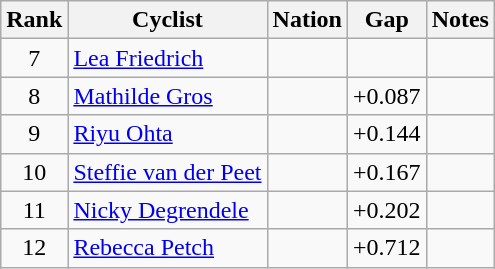<table class="wikitable" style="text-align:center">
<tr>
<th>Rank</th>
<th>Cyclist</th>
<th>Nation</th>
<th>Gap</th>
<th>Notes</th>
</tr>
<tr>
<td>7</td>
<td align=left><a href='#'>Lea Friedrich</a></td>
<td align=left></td>
<td></td>
<td></td>
</tr>
<tr>
<td>8</td>
<td align=left><a href='#'>Mathilde Gros</a></td>
<td align=left></td>
<td>+0.087</td>
<td></td>
</tr>
<tr>
<td>9</td>
<td align=left><a href='#'>Riyu Ohta</a></td>
<td align=left></td>
<td>+0.144</td>
<td></td>
</tr>
<tr>
<td>10</td>
<td align=left><a href='#'>Steffie van der Peet</a></td>
<td align=left></td>
<td>+0.167</td>
<td></td>
</tr>
<tr>
<td>11</td>
<td align=left><a href='#'>Nicky Degrendele</a></td>
<td align=left></td>
<td>+0.202</td>
<td></td>
</tr>
<tr>
<td>12</td>
<td align=left><a href='#'>Rebecca Petch</a></td>
<td align=left></td>
<td>+0.712</td>
<td></td>
</tr>
</table>
